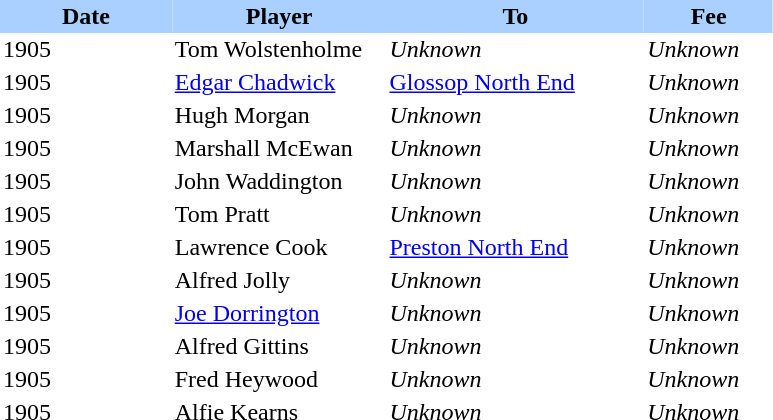<table border="0" cellspacing="0" cellpadding="2">
<tr bgcolor=AAD0FF>
<th width=20%>Date</th>
<th width=25%>Player</th>
<th width=30%>To</th>
<th width=15%>Fee</th>
</tr>
<tr>
<td>1905</td>
<td>Tom Wolstenholme</td>
<td><em>Unknown</em></td>
<td><em>Unknown</em></td>
</tr>
<tr>
<td>1905</td>
<td><a href='#'>Edgar Chadwick</a></td>
<td><a href='#'>Glossop North End</a></td>
<td><em>Unknown</em></td>
</tr>
<tr>
<td>1905</td>
<td>Hugh Morgan</td>
<td><em>Unknown</em></td>
<td><em>Unknown</em></td>
</tr>
<tr>
<td>1905</td>
<td>Marshall McEwan</td>
<td><em>Unknown</em></td>
<td><em>Unknown</em></td>
</tr>
<tr>
<td>1905</td>
<td>John Waddington</td>
<td><em>Unknown</em></td>
<td><em>Unknown</em></td>
</tr>
<tr>
<td>1905</td>
<td>Tom Pratt</td>
<td><em>Unknown</em></td>
<td><em>Unknown</em></td>
</tr>
<tr>
<td>1905</td>
<td>Lawrence Cook</td>
<td><a href='#'>Preston North End</a></td>
<td><em>Unknown</em></td>
</tr>
<tr>
<td>1905</td>
<td>Alfred Jolly</td>
<td><em>Unknown</em></td>
<td><em>Unknown</em></td>
</tr>
<tr>
<td>1905</td>
<td><a href='#'>Joe Dorrington</a></td>
<td><em>Unknown</em></td>
<td><em>Unknown</em></td>
</tr>
<tr>
<td>1905</td>
<td>Alfred Gittins</td>
<td><em>Unknown</em></td>
<td><em>Unknown</em></td>
</tr>
<tr>
<td>1905</td>
<td>Fred Heywood</td>
<td><em>Unknown</em></td>
<td><em>Unknown</em></td>
</tr>
<tr>
<td>1905</td>
<td>Alfie Kearns</td>
<td><em>Unknown</em></td>
<td><em>Unknown</em></td>
</tr>
<tr>
</tr>
</table>
